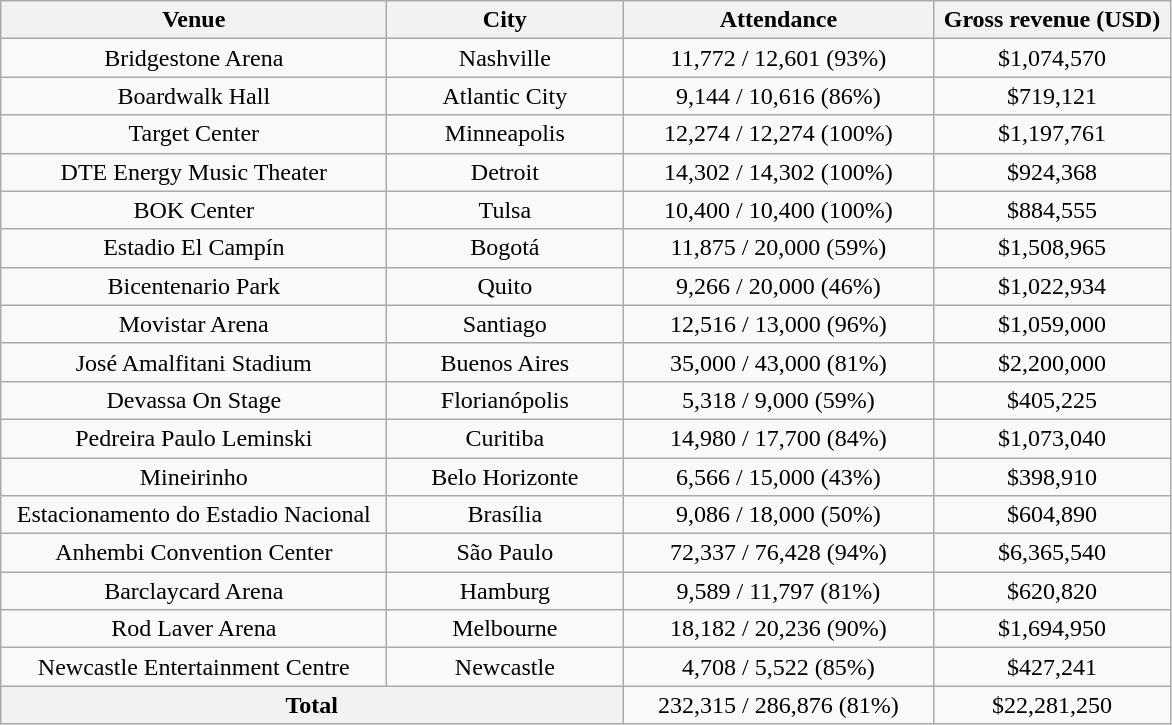<table class="wikitable" style="text-align:center">
<tr>
<th style="width:250px;">Venue</th>
<th style="width:150px;">City</th>
<th style="width:200px;">Attendance</th>
<th style="width:150px;">Gross revenue (USD)</th>
</tr>
<tr>
<td>Bridgestone Arena</td>
<td>Nashville</td>
<td>11,772 / 12,601 (93%)</td>
<td>$1,074,570</td>
</tr>
<tr>
<td>Boardwalk Hall</td>
<td>Atlantic City</td>
<td>9,144 / 10,616 (86%)</td>
<td>$719,121</td>
</tr>
<tr>
<td>Target Center</td>
<td>Minneapolis</td>
<td>12,274 / 12,274 (100%)</td>
<td>$1,197,761</td>
</tr>
<tr>
<td>DTE Energy Music Theater</td>
<td>Detroit</td>
<td>14,302 / 14,302 (100%)</td>
<td>$924,368</td>
</tr>
<tr>
<td>BOK Center</td>
<td>Tulsa</td>
<td>10,400 / 10,400 (100%)</td>
<td>$884,555</td>
</tr>
<tr>
<td>Estadio El Campín</td>
<td>Bogotá</td>
<td>11,875 / 20,000 (59%)</td>
<td>$1,508,965</td>
</tr>
<tr>
<td>Bicentenario Park</td>
<td>Quito</td>
<td>9,266 / 20,000 (46%)</td>
<td>$1,022,934</td>
</tr>
<tr>
<td>Movistar Arena</td>
<td>Santiago</td>
<td>12,516 / 13,000 (96%)</td>
<td>$1,059,000</td>
</tr>
<tr>
<td>José Amalfitani Stadium</td>
<td>Buenos Aires</td>
<td>35,000 / 43,000 (81%)</td>
<td>$2,200,000</td>
</tr>
<tr>
<td>Devassa On Stage</td>
<td>Florianópolis</td>
<td>5,318 / 9,000 (59%)</td>
<td>$405,225</td>
</tr>
<tr>
<td>Pedreira Paulo Leminski</td>
<td>Curitiba</td>
<td>14,980 / 17,700 (84%)</td>
<td>$1,073,040</td>
</tr>
<tr>
<td>Mineirinho</td>
<td>Belo Horizonte</td>
<td>6,566 / 15,000 (43%)</td>
<td>$398,910</td>
</tr>
<tr>
<td>Estacionamento do Estadio Nacional</td>
<td>Brasília</td>
<td>9,086 / 18,000 (50%)</td>
<td>$604,890</td>
</tr>
<tr>
<td>Anhembi Convention Center</td>
<td>São Paulo</td>
<td>72,337 / 76,428 (94%)</td>
<td>$6,365,540</td>
</tr>
<tr>
<td>Barclaycard Arena</td>
<td>Hamburg</td>
<td>9,589 / 11,797 (81%)</td>
<td>$620,820</td>
</tr>
<tr>
<td>Rod Laver Arena</td>
<td>Melbourne</td>
<td>18,182 / 20,236 (90%)</td>
<td>$1,694,950</td>
</tr>
<tr>
<td>Newcastle Entertainment Centre</td>
<td>Newcastle</td>
<td>4,708 / 5,522 (85%)</td>
<td>$427,241</td>
</tr>
<tr>
<th colspan="2">Total</th>
<td>232,315 / 286,876 (81%)</td>
<td>$22,281,250</td>
</tr>
</table>
